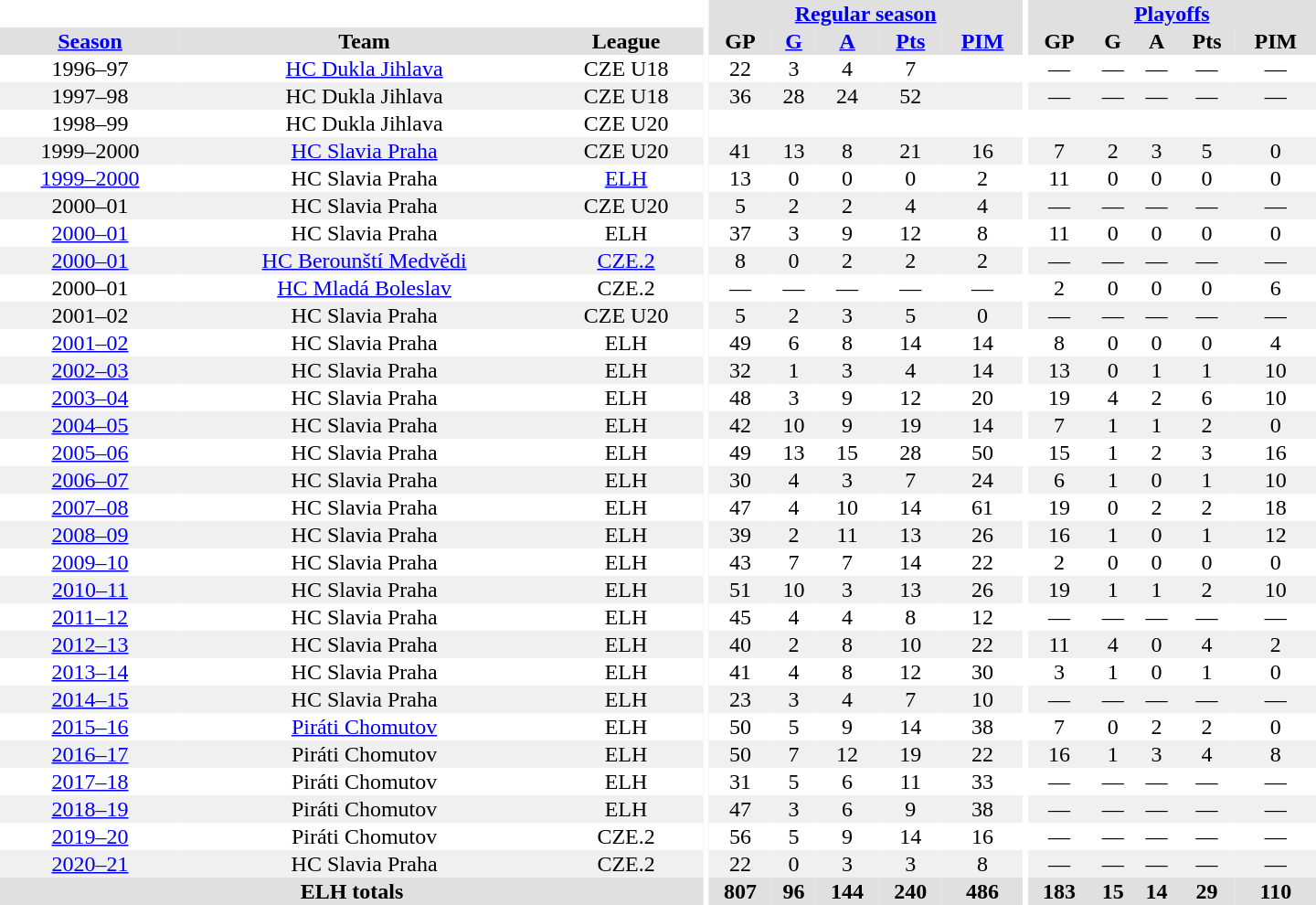<table border="0" cellpadding="1" cellspacing="0" style="text-align:center; width:60em">
<tr bgcolor="#e0e0e0">
<th colspan="3" bgcolor="#ffffff"></th>
<th rowspan="99" bgcolor="#ffffff"></th>
<th colspan="5"><a href='#'>Regular season</a></th>
<th rowspan="99" bgcolor="#ffffff"></th>
<th colspan="5"><a href='#'>Playoffs</a></th>
</tr>
<tr bgcolor="#e0e0e0">
<th><a href='#'>Season</a></th>
<th>Team</th>
<th>League</th>
<th>GP</th>
<th><a href='#'>G</a></th>
<th><a href='#'>A</a></th>
<th><a href='#'>Pts</a></th>
<th><a href='#'>PIM</a></th>
<th>GP</th>
<th>G</th>
<th>A</th>
<th>Pts</th>
<th>PIM</th>
</tr>
<tr>
<td>1996–97</td>
<td><a href='#'>HC Dukla Jihlava</a></td>
<td>CZE U18</td>
<td>22</td>
<td>3</td>
<td>4</td>
<td>7</td>
<td></td>
<td>—</td>
<td>—</td>
<td>—</td>
<td>—</td>
<td>—</td>
</tr>
<tr bgcolor="#f0f0f0">
<td>1997–98</td>
<td>HC Dukla Jihlava</td>
<td>CZE U18</td>
<td>36</td>
<td>28</td>
<td>24</td>
<td>52</td>
<td></td>
<td>—</td>
<td>—</td>
<td>—</td>
<td>—</td>
<td>—</td>
</tr>
<tr>
<td>1998–99</td>
<td>HC Dukla Jihlava</td>
<td>CZE U20</td>
<td></td>
<td></td>
<td></td>
<td></td>
<td></td>
<td></td>
<td></td>
<td></td>
<td></td>
<td></td>
</tr>
<tr bgcolor="#f0f0f0">
<td>1999–2000</td>
<td><a href='#'>HC Slavia Praha</a></td>
<td>CZE U20</td>
<td>41</td>
<td>13</td>
<td>8</td>
<td>21</td>
<td>16</td>
<td>7</td>
<td>2</td>
<td>3</td>
<td>5</td>
<td>0</td>
</tr>
<tr>
<td><a href='#'>1999–2000</a></td>
<td>HC Slavia Praha</td>
<td><a href='#'>ELH</a></td>
<td>13</td>
<td>0</td>
<td>0</td>
<td>0</td>
<td>2</td>
<td>11</td>
<td>0</td>
<td>0</td>
<td>0</td>
<td>0</td>
</tr>
<tr bgcolor="#f0f0f0">
<td>2000–01</td>
<td>HC Slavia Praha</td>
<td>CZE U20</td>
<td>5</td>
<td>2</td>
<td>2</td>
<td>4</td>
<td>4</td>
<td>—</td>
<td>—</td>
<td>—</td>
<td>—</td>
<td>—</td>
</tr>
<tr>
<td><a href='#'>2000–01</a></td>
<td>HC Slavia Praha</td>
<td>ELH</td>
<td>37</td>
<td>3</td>
<td>9</td>
<td>12</td>
<td>8</td>
<td>11</td>
<td>0</td>
<td>0</td>
<td>0</td>
<td>0</td>
</tr>
<tr bgcolor="#f0f0f0">
<td><a href='#'>2000–01</a></td>
<td><a href='#'>HC Berounští Medvědi</a></td>
<td><a href='#'>CZE.2</a></td>
<td>8</td>
<td>0</td>
<td>2</td>
<td>2</td>
<td>2</td>
<td>—</td>
<td>—</td>
<td>—</td>
<td>—</td>
<td>—</td>
</tr>
<tr>
<td>2000–01</td>
<td><a href='#'>HC Mladá Boleslav</a></td>
<td>CZE.2</td>
<td>—</td>
<td>—</td>
<td>—</td>
<td>—</td>
<td>—</td>
<td>2</td>
<td>0</td>
<td>0</td>
<td>0</td>
<td>6</td>
</tr>
<tr bgcolor="#f0f0f0">
<td>2001–02</td>
<td>HC Slavia Praha</td>
<td>CZE U20</td>
<td>5</td>
<td>2</td>
<td>3</td>
<td>5</td>
<td>0</td>
<td>—</td>
<td>—</td>
<td>—</td>
<td>—</td>
<td>—</td>
</tr>
<tr>
<td><a href='#'>2001–02</a></td>
<td>HC Slavia Praha</td>
<td>ELH</td>
<td>49</td>
<td>6</td>
<td>8</td>
<td>14</td>
<td>14</td>
<td>8</td>
<td>0</td>
<td>0</td>
<td>0</td>
<td>4</td>
</tr>
<tr bgcolor="#f0f0f0">
<td><a href='#'>2002–03</a></td>
<td>HC Slavia Praha</td>
<td>ELH</td>
<td>32</td>
<td>1</td>
<td>3</td>
<td>4</td>
<td>14</td>
<td>13</td>
<td>0</td>
<td>1</td>
<td>1</td>
<td>10</td>
</tr>
<tr>
<td><a href='#'>2003–04</a></td>
<td>HC Slavia Praha</td>
<td>ELH</td>
<td>48</td>
<td>3</td>
<td>9</td>
<td>12</td>
<td>20</td>
<td>19</td>
<td>4</td>
<td>2</td>
<td>6</td>
<td>10</td>
</tr>
<tr bgcolor="#f0f0f0">
<td><a href='#'>2004–05</a></td>
<td>HC Slavia Praha</td>
<td>ELH</td>
<td>42</td>
<td>10</td>
<td>9</td>
<td>19</td>
<td>14</td>
<td>7</td>
<td>1</td>
<td>1</td>
<td>2</td>
<td>0</td>
</tr>
<tr>
<td><a href='#'>2005–06</a></td>
<td>HC Slavia Praha</td>
<td>ELH</td>
<td>49</td>
<td>13</td>
<td>15</td>
<td>28</td>
<td>50</td>
<td>15</td>
<td>1</td>
<td>2</td>
<td>3</td>
<td>16</td>
</tr>
<tr bgcolor="#f0f0f0">
<td><a href='#'>2006–07</a></td>
<td>HC Slavia Praha</td>
<td>ELH</td>
<td>30</td>
<td>4</td>
<td>3</td>
<td>7</td>
<td>24</td>
<td>6</td>
<td>1</td>
<td>0</td>
<td>1</td>
<td>10</td>
</tr>
<tr>
<td><a href='#'>2007–08</a></td>
<td>HC Slavia Praha</td>
<td>ELH</td>
<td>47</td>
<td>4</td>
<td>10</td>
<td>14</td>
<td>61</td>
<td>19</td>
<td>0</td>
<td>2</td>
<td>2</td>
<td>18</td>
</tr>
<tr bgcolor="#f0f0f0">
<td><a href='#'>2008–09</a></td>
<td>HC Slavia Praha</td>
<td>ELH</td>
<td>39</td>
<td>2</td>
<td>11</td>
<td>13</td>
<td>26</td>
<td>16</td>
<td>1</td>
<td>0</td>
<td>1</td>
<td>12</td>
</tr>
<tr>
<td><a href='#'>2009–10</a></td>
<td>HC Slavia Praha</td>
<td>ELH</td>
<td>43</td>
<td>7</td>
<td>7</td>
<td>14</td>
<td>22</td>
<td>2</td>
<td>0</td>
<td>0</td>
<td>0</td>
<td>0</td>
</tr>
<tr bgcolor="#f0f0f0">
<td><a href='#'>2010–11</a></td>
<td>HC Slavia Praha</td>
<td>ELH</td>
<td>51</td>
<td>10</td>
<td>3</td>
<td>13</td>
<td>26</td>
<td>19</td>
<td>1</td>
<td>1</td>
<td>2</td>
<td>10</td>
</tr>
<tr>
<td><a href='#'>2011–12</a></td>
<td>HC Slavia Praha</td>
<td>ELH</td>
<td>45</td>
<td>4</td>
<td>4</td>
<td>8</td>
<td>12</td>
<td>—</td>
<td>—</td>
<td>—</td>
<td>—</td>
<td>—</td>
</tr>
<tr bgcolor="#f0f0f0">
<td><a href='#'>2012–13</a></td>
<td>HC Slavia Praha</td>
<td>ELH</td>
<td>40</td>
<td>2</td>
<td>8</td>
<td>10</td>
<td>22</td>
<td>11</td>
<td>4</td>
<td>0</td>
<td>4</td>
<td>2</td>
</tr>
<tr>
<td><a href='#'>2013–14</a></td>
<td>HC Slavia Praha</td>
<td>ELH</td>
<td>41</td>
<td>4</td>
<td>8</td>
<td>12</td>
<td>30</td>
<td>3</td>
<td>1</td>
<td>0</td>
<td>1</td>
<td>0</td>
</tr>
<tr bgcolor="#f0f0f0">
<td><a href='#'>2014–15</a></td>
<td>HC Slavia Praha</td>
<td>ELH</td>
<td>23</td>
<td>3</td>
<td>4</td>
<td>7</td>
<td>10</td>
<td>—</td>
<td>—</td>
<td>—</td>
<td>—</td>
<td>—</td>
</tr>
<tr>
<td><a href='#'>2015–16</a></td>
<td><a href='#'>Piráti Chomutov</a></td>
<td>ELH</td>
<td>50</td>
<td>5</td>
<td>9</td>
<td>14</td>
<td>38</td>
<td>7</td>
<td>0</td>
<td>2</td>
<td>2</td>
<td>0</td>
</tr>
<tr bgcolor="#f0f0f0">
<td><a href='#'>2016–17</a></td>
<td>Piráti Chomutov</td>
<td>ELH</td>
<td>50</td>
<td>7</td>
<td>12</td>
<td>19</td>
<td>22</td>
<td>16</td>
<td>1</td>
<td>3</td>
<td>4</td>
<td>8</td>
</tr>
<tr>
<td><a href='#'>2017–18</a></td>
<td>Piráti Chomutov</td>
<td>ELH</td>
<td>31</td>
<td>5</td>
<td>6</td>
<td>11</td>
<td>33</td>
<td>—</td>
<td>—</td>
<td>—</td>
<td>—</td>
<td>—</td>
</tr>
<tr bgcolor="#f0f0f0">
<td><a href='#'>2018–19</a></td>
<td>Piráti Chomutov</td>
<td>ELH</td>
<td>47</td>
<td>3</td>
<td>6</td>
<td>9</td>
<td>38</td>
<td>—</td>
<td>—</td>
<td>—</td>
<td>—</td>
<td>—</td>
</tr>
<tr>
<td><a href='#'>2019–20</a></td>
<td>Piráti Chomutov</td>
<td>CZE.2</td>
<td>56</td>
<td>5</td>
<td>9</td>
<td>14</td>
<td>16</td>
<td>—</td>
<td>—</td>
<td>—</td>
<td>—</td>
<td>—</td>
</tr>
<tr bgcolor="#f0f0f0">
<td><a href='#'>2020–21</a></td>
<td>HC Slavia Praha</td>
<td>CZE.2</td>
<td>22</td>
<td>0</td>
<td>3</td>
<td>3</td>
<td>8</td>
<td>—</td>
<td>—</td>
<td>—</td>
<td>—</td>
<td>—</td>
</tr>
<tr bgcolor="#e0e0e0">
<th colspan="3">ELH totals</th>
<th>807</th>
<th>96</th>
<th>144</th>
<th>240</th>
<th>486</th>
<th>183</th>
<th>15</th>
<th>14</th>
<th>29</th>
<th>110</th>
</tr>
</table>
